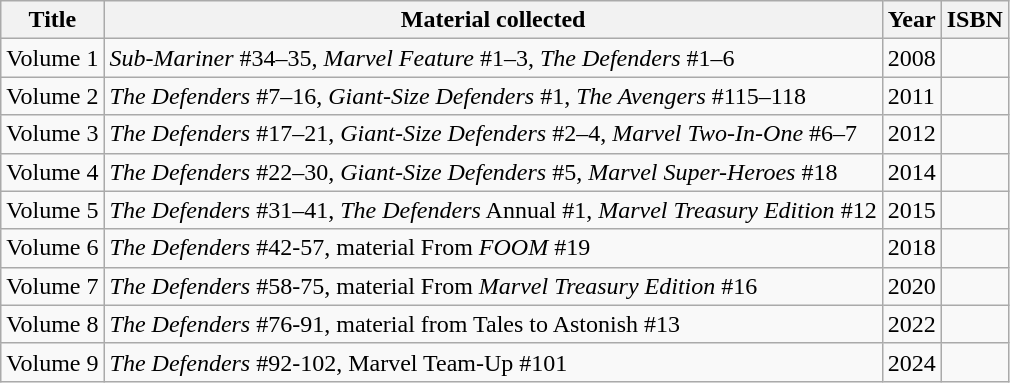<table class="wikitable sortable">
<tr>
<th>Title</th>
<th>Material collected</th>
<th>Year</th>
<th>ISBN</th>
</tr>
<tr>
<td>Volume 1</td>
<td><em>Sub-Mariner</em> #34–35, <em>Marvel Feature</em> #1–3, <em>The Defenders</em> #1–6</td>
<td>2008</td>
<td></td>
</tr>
<tr>
<td>Volume 2</td>
<td><em>The Defenders</em> #7–16, <em>Giant-Size Defenders</em> #1, <em>The Avengers</em> #115–118</td>
<td>2011</td>
<td></td>
</tr>
<tr>
<td>Volume 3</td>
<td><em>The Defenders</em> #17–21, <em>Giant-Size Defenders</em> #2–4, <em>Marvel Two-In-One</em> #6–7</td>
<td>2012</td>
<td></td>
</tr>
<tr>
<td>Volume 4</td>
<td><em>The Defenders</em> #22–30, <em>Giant-Size Defenders</em> #5, <em>Marvel Super-Heroes</em> #18</td>
<td>2014</td>
<td></td>
</tr>
<tr>
<td>Volume 5</td>
<td><em>The Defenders</em> #31–41, <em>The Defenders</em> Annual #1, <em>Marvel Treasury Edition</em> #12</td>
<td>2015</td>
<td></td>
</tr>
<tr>
<td>Volume 6</td>
<td><em>The Defenders</em> #42-57, material From <em>FOOM</em> #19</td>
<td>2018</td>
<td></td>
</tr>
<tr>
<td>Volume 7</td>
<td><em>The Defenders</em> #58-75, material From <em>Marvel Treasury Edition</em> #16</td>
<td>2020</td>
<td></td>
</tr>
<tr>
<td>Volume 8</td>
<td><em>The Defenders</em> #76-91, material from Tales to Astonish #13</td>
<td>2022</td>
<td></td>
</tr>
<tr>
<td>Volume 9</td>
<td><em>The Defenders</em> #92-102, Marvel Team-Up #101</td>
<td>2024</td>
<td></td>
</tr>
</table>
